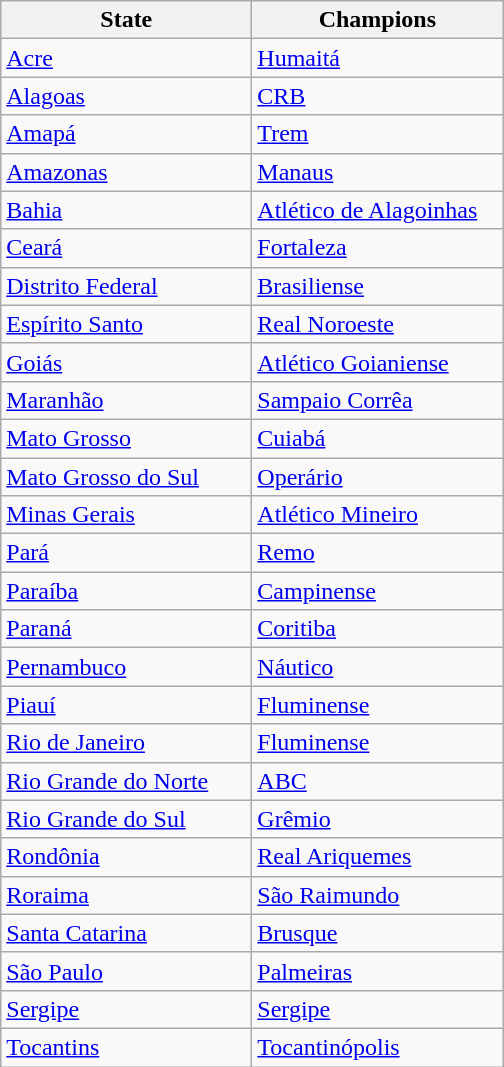<table class="wikitable">
<tr>
<th width=160px>State</th>
<th width=160px>Champions</th>
</tr>
<tr>
<td> <a href='#'>Acre</a></td>
<td><a href='#'>Humaitá</a></td>
</tr>
<tr>
<td> <a href='#'>Alagoas</a></td>
<td><a href='#'>CRB</a></td>
</tr>
<tr>
<td> <a href='#'>Amapá</a></td>
<td><a href='#'>Trem</a></td>
</tr>
<tr>
<td> <a href='#'>Amazonas</a></td>
<td><a href='#'>Manaus</a></td>
</tr>
<tr>
<td> <a href='#'>Bahia</a></td>
<td><a href='#'>Atlético de Alagoinhas</a></td>
</tr>
<tr>
<td> <a href='#'>Ceará</a></td>
<td><a href='#'>Fortaleza</a></td>
</tr>
<tr>
<td> <a href='#'>Distrito Federal</a></td>
<td><a href='#'>Brasiliense</a></td>
</tr>
<tr>
<td> <a href='#'>Espírito Santo</a></td>
<td><a href='#'>Real Noroeste</a></td>
</tr>
<tr>
<td> <a href='#'>Goiás</a></td>
<td><a href='#'>Atlético Goianiense</a></td>
</tr>
<tr>
<td> <a href='#'>Maranhão</a></td>
<td><a href='#'>Sampaio Corrêa</a></td>
</tr>
<tr>
<td> <a href='#'>Mato Grosso</a></td>
<td><a href='#'>Cuiabá</a></td>
</tr>
<tr>
<td> <a href='#'>Mato Grosso do Sul</a></td>
<td><a href='#'>Operário</a></td>
</tr>
<tr>
<td> <a href='#'>Minas Gerais</a></td>
<td><a href='#'>Atlético Mineiro</a></td>
</tr>
<tr>
<td> <a href='#'>Pará</a></td>
<td><a href='#'>Remo</a></td>
</tr>
<tr>
<td> <a href='#'>Paraíba</a></td>
<td><a href='#'>Campinense</a></td>
</tr>
<tr>
<td> <a href='#'>Paraná</a></td>
<td><a href='#'>Coritiba</a></td>
</tr>
<tr>
<td> <a href='#'>Pernambuco</a></td>
<td><a href='#'>Náutico</a></td>
</tr>
<tr>
<td> <a href='#'>Piauí</a></td>
<td><a href='#'>Fluminense</a></td>
</tr>
<tr>
<td> <a href='#'>Rio de Janeiro</a></td>
<td><a href='#'>Fluminense</a></td>
</tr>
<tr>
<td> <a href='#'>Rio Grande do Norte</a></td>
<td><a href='#'>ABC</a></td>
</tr>
<tr>
<td> <a href='#'>Rio Grande do Sul</a></td>
<td><a href='#'>Grêmio</a></td>
</tr>
<tr>
<td> <a href='#'>Rondônia</a></td>
<td><a href='#'>Real Ariquemes</a></td>
</tr>
<tr>
<td> <a href='#'>Roraima</a></td>
<td><a href='#'>São Raimundo</a></td>
</tr>
<tr>
<td> <a href='#'>Santa Catarina</a></td>
<td><a href='#'>Brusque</a></td>
</tr>
<tr>
<td> <a href='#'>São Paulo</a></td>
<td><a href='#'>Palmeiras</a></td>
</tr>
<tr>
<td> <a href='#'>Sergipe</a></td>
<td><a href='#'>Sergipe</a></td>
</tr>
<tr>
<td> <a href='#'>Tocantins</a></td>
<td><a href='#'>Tocantinópolis</a></td>
</tr>
</table>
